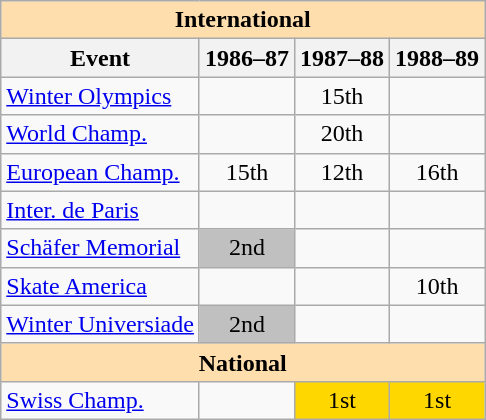<table class="wikitable" style="text-align:center">
<tr>
<th style="background-color: #ffdead; " colspan=4 align=center>International</th>
</tr>
<tr>
<th>Event</th>
<th>1986–87</th>
<th>1987–88</th>
<th>1988–89</th>
</tr>
<tr>
<td align=left><a href='#'>Winter Olympics</a></td>
<td></td>
<td>15th</td>
<td></td>
</tr>
<tr>
<td align=left><a href='#'>World Champ.</a></td>
<td></td>
<td>20th</td>
<td></td>
</tr>
<tr>
<td align=left><a href='#'>European Champ.</a></td>
<td>15th</td>
<td>12th</td>
<td>16th</td>
</tr>
<tr>
<td align=left><a href='#'>Inter. de Paris</a></td>
<td></td>
<td></td>
<td></td>
</tr>
<tr>
<td align=left><a href='#'>Schäfer Memorial</a></td>
<td bgcolor=silver>2nd</td>
<td></td>
<td></td>
</tr>
<tr>
<td align=left><a href='#'>Skate America</a></td>
<td></td>
<td></td>
<td>10th</td>
</tr>
<tr>
<td align=left><a href='#'>Winter Universiade</a></td>
<td bgcolor=silver>2nd</td>
<td></td>
<td></td>
</tr>
<tr>
<th style="background-color: #ffdead; " colspan=4 align=center>National</th>
</tr>
<tr>
<td align=left><a href='#'>Swiss Champ.</a></td>
<td></td>
<td bgcolor=gold>1st</td>
<td bgcolor=gold>1st</td>
</tr>
</table>
